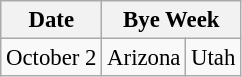<table class="wikitable" style="font-size:95%;">
<tr>
<th>Date</th>
<th colspan="2">Bye Week</th>
</tr>
<tr>
<td>October 2</td>
<td>Arizona</td>
<td>Utah</td>
</tr>
</table>
